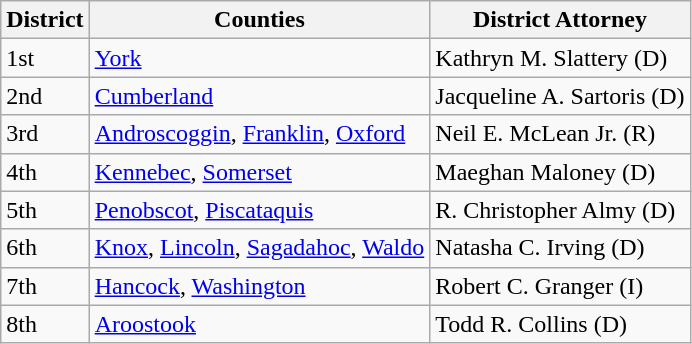<table class="wikitable">
<tr>
<th>District</th>
<th>Counties</th>
<th>District Attorney</th>
</tr>
<tr>
<td>1st</td>
<td><a href='#'>York</a></td>
<td>Kathryn M. Slattery (D)</td>
</tr>
<tr>
<td>2nd</td>
<td><a href='#'>Cumberland</a></td>
<td>Jacqueline A. Sartoris (D)</td>
</tr>
<tr>
<td>3rd</td>
<td><a href='#'>Androscoggin</a>, <a href='#'>Franklin</a>, <a href='#'>Oxford</a></td>
<td>Neil E. McLean Jr. (R)</td>
</tr>
<tr>
<td>4th</td>
<td><a href='#'>Kennebec</a>, <a href='#'>Somerset</a></td>
<td>Maeghan Maloney (D)</td>
</tr>
<tr>
<td>5th</td>
<td><a href='#'>Penobscot</a>, <a href='#'>Piscataquis</a></td>
<td>R. Christopher Almy (D)</td>
</tr>
<tr>
<td>6th</td>
<td><a href='#'>Knox</a>, <a href='#'>Lincoln</a>, <a href='#'>Sagadahoc</a>, <a href='#'>Waldo</a></td>
<td>Natasha C. Irving (D)</td>
</tr>
<tr>
<td>7th</td>
<td><a href='#'>Hancock</a>, <a href='#'>Washington</a></td>
<td>Robert C. Granger (I)</td>
</tr>
<tr>
<td>8th</td>
<td><a href='#'>Aroostook</a></td>
<td>Todd R. Collins (D)</td>
</tr>
</table>
